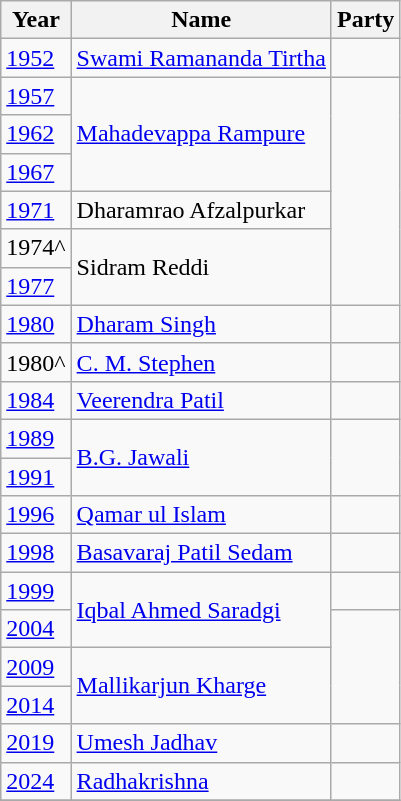<table class="wikitable sortable">
<tr>
<th>Year</th>
<th>Name</th>
<th colspan=2>Party</th>
</tr>
<tr>
<td><a href='#'>1952</a></td>
<td><a href='#'>Swami Ramananda Tirtha</a></td>
<td></td>
</tr>
<tr>
<td><a href='#'>1957</a></td>
<td rowspan="3"><a href='#'>Mahadevappa Rampure</a></td>
</tr>
<tr>
<td><a href='#'>1962</a></td>
</tr>
<tr>
<td><a href='#'>1967</a></td>
</tr>
<tr>
<td><a href='#'>1971</a></td>
<td>Dharamrao Afzalpurkar</td>
</tr>
<tr>
<td>1974^</td>
<td rowspan="2">Sidram Reddi</td>
</tr>
<tr>
<td><a href='#'>1977</a></td>
</tr>
<tr>
<td><a href='#'>1980</a></td>
<td><a href='#'>Dharam Singh</a></td>
<td></td>
</tr>
<tr>
<td>1980^</td>
<td><a href='#'>C. M. Stephen</a></td>
</tr>
<tr>
<td><a href='#'>1984</a></td>
<td><a href='#'>Veerendra Patil</a></td>
<td></td>
</tr>
<tr>
<td><a href='#'>1989</a></td>
<td rowspan="2"><a href='#'>B.G. Jawali</a></td>
</tr>
<tr>
<td><a href='#'>1991</a></td>
</tr>
<tr>
<td><a href='#'>1996</a></td>
<td><a href='#'>Qamar ul Islam</a></td>
<td></td>
</tr>
<tr>
<td><a href='#'>1998</a></td>
<td><a href='#'>Basavaraj Patil Sedam</a></td>
<td></td>
</tr>
<tr>
<td><a href='#'>1999</a></td>
<td rowspan="2"><a href='#'>Iqbal Ahmed Saradgi</a></td>
<td></td>
</tr>
<tr>
<td><a href='#'>2004</a></td>
</tr>
<tr>
<td><a href='#'>2009</a></td>
<td rowspan="2"><a href='#'>Mallikarjun Kharge</a></td>
</tr>
<tr>
<td><a href='#'>2014</a></td>
</tr>
<tr>
<td><a href='#'>2019</a></td>
<td><a href='#'>Umesh Jadhav</a></td>
<td></td>
</tr>
<tr>
<td><a href='#'>2024</a></td>
<td><a href='#'>Radhakrishna</a></td>
<td></td>
</tr>
<tr>
</tr>
</table>
